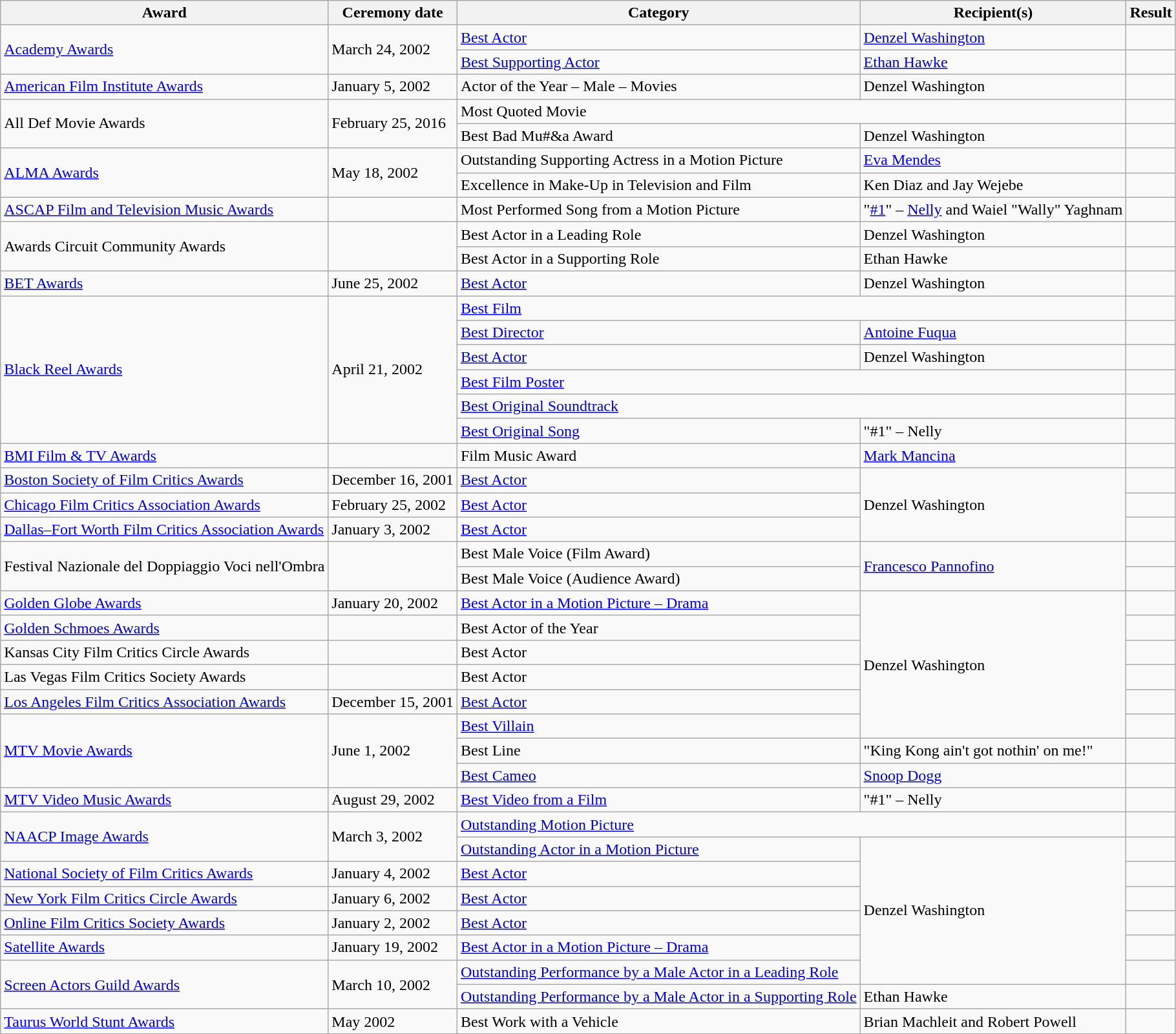<table class="wikitable sortable plainrowheaders">
<tr>
<th scope="col">Award</th>
<th scope="col">Ceremony date</th>
<th scope="col">Category</th>
<th scope="col">Recipient(s)</th>
<th scope="col">Result</th>
</tr>
<tr>
<td rowspan="2"><a href='#'>Academy Awards</a></td>
<td rowspan="2">March 24, 2002</td>
<td><a href='#'>Best Actor</a></td>
<td><a href='#'>Denzel Washington</a></td>
<td></td>
</tr>
<tr>
<td><a href='#'>Best Supporting Actor</a></td>
<td><a href='#'>Ethan Hawke</a></td>
<td></td>
</tr>
<tr>
<td><a href='#'>American Film Institute Awards</a></td>
<td>January 5, 2002</td>
<td>Actor of the Year – Male – Movies</td>
<td>Denzel Washington</td>
<td></td>
</tr>
<tr>
<td rowspan="2">All Def Movie Awards</td>
<td rowspan="2">February 25, 2016</td>
<td colspan="2">Most Quoted Movie</td>
<td></td>
</tr>
<tr>
<td>Best Bad Mu#&a Award</td>
<td>Denzel Washington</td>
<td></td>
</tr>
<tr>
<td rowspan="2"><a href='#'>ALMA Awards</a></td>
<td rowspan="2">May 18, 2002</td>
<td>Outstanding Supporting Actress in a Motion Picture</td>
<td><a href='#'>Eva Mendes</a></td>
<td></td>
</tr>
<tr>
<td>Excellence in Make-Up in Television and Film</td>
<td>Ken Diaz and Jay Wejebe</td>
<td></td>
</tr>
<tr>
<td><a href='#'>ASCAP Film and Television Music Awards</a></td>
<td></td>
<td>Most Performed Song from a Motion Picture</td>
<td>"<a href='#'>#1</a>" – <a href='#'>Nelly</a> and Waiel "Wally" Yaghnam</td>
<td></td>
</tr>
<tr>
<td rowspan="2">Awards Circuit Community Awards</td>
<td rowspan="2"></td>
<td>Best Actor in a Leading Role</td>
<td>Denzel Washington</td>
<td></td>
</tr>
<tr>
<td>Best Actor in a Supporting Role</td>
<td>Ethan Hawke</td>
<td></td>
</tr>
<tr>
<td><a href='#'>BET Awards</a></td>
<td>June 25, 2002</td>
<td><a href='#'>Best Actor</a></td>
<td>Denzel Washington </td>
<td></td>
</tr>
<tr>
<td rowspan="6"><a href='#'>Black Reel Awards</a></td>
<td rowspan="6">April 21, 2002</td>
<td colspan="2"><a href='#'>Best Film</a></td>
<td></td>
</tr>
<tr>
<td><a href='#'>Best Director</a></td>
<td><a href='#'>Antoine Fuqua</a></td>
<td></td>
</tr>
<tr>
<td><a href='#'>Best Actor</a></td>
<td>Denzel Washington</td>
<td></td>
</tr>
<tr>
<td colspan="2"><a href='#'>Best Film Poster</a></td>
<td></td>
</tr>
<tr>
<td colspan="2"><a href='#'>Best Original Soundtrack</a></td>
<td></td>
</tr>
<tr>
<td><a href='#'>Best Original Song</a></td>
<td>"#1" – Nelly</td>
<td></td>
</tr>
<tr>
<td><a href='#'>BMI Film & TV Awards</a></td>
<td></td>
<td>Film Music Award</td>
<td><a href='#'>Mark Mancina</a></td>
<td></td>
</tr>
<tr>
<td><a href='#'>Boston Society of Film Critics Awards</a></td>
<td>December 16, 2001</td>
<td><a href='#'>Best Actor</a></td>
<td rowspan="3">Denzel Washington</td>
<td></td>
</tr>
<tr>
<td><a href='#'>Chicago Film Critics Association Awards</a></td>
<td>February 25, 2002</td>
<td><a href='#'>Best Actor</a></td>
<td></td>
</tr>
<tr>
<td><a href='#'>Dallas–Fort Worth Film Critics Association Awards</a></td>
<td>January 3, 2002</td>
<td><a href='#'>Best Actor</a></td>
<td></td>
</tr>
<tr>
<td rowspan="2">Festival Nazionale del Doppiaggio Voci nell'Ombra</td>
<td rowspan="2"></td>
<td>Best Male Voice (Film Award)</td>
<td rowspan="2"><a href='#'>Francesco Pannofino</a> </td>
<td></td>
</tr>
<tr>
<td>Best Male Voice (Audience Award)</td>
<td></td>
</tr>
<tr>
<td><a href='#'>Golden Globe Awards</a></td>
<td>January 20, 2002</td>
<td><a href='#'>Best Actor in a Motion Picture – Drama</a></td>
<td rowspan="6">Denzel Washington</td>
<td></td>
</tr>
<tr>
<td><a href='#'>Golden Schmoes Awards</a></td>
<td></td>
<td>Best Actor of the Year</td>
<td></td>
</tr>
<tr>
<td>Kansas City Film Critics Circle Awards</td>
<td></td>
<td>Best Actor</td>
<td></td>
</tr>
<tr>
<td>Las Vegas Film Critics Society Awards</td>
<td></td>
<td>Best Actor</td>
<td></td>
</tr>
<tr>
<td><a href='#'>Los Angeles Film Critics Association Awards</a></td>
<td>December 15, 2001</td>
<td><a href='#'>Best Actor</a></td>
<td></td>
</tr>
<tr>
<td rowspan="3"><a href='#'>MTV Movie Awards</a></td>
<td rowspan="3">June 1, 2002</td>
<td><a href='#'>Best Villain</a></td>
<td></td>
</tr>
<tr>
<td>Best Line</td>
<td>"King Kong ain't got nothin' on me!"</td>
<td></td>
</tr>
<tr>
<td><a href='#'>Best Cameo</a></td>
<td><a href='#'>Snoop Dogg</a></td>
<td></td>
</tr>
<tr>
<td><a href='#'>MTV Video Music Awards</a></td>
<td>August 29, 2002</td>
<td><a href='#'>Best Video from a Film</a></td>
<td>"#1" – Nelly</td>
<td></td>
</tr>
<tr>
<td rowspan="2"><a href='#'>NAACP Image Awards</a></td>
<td rowspan="2">March 3, 2002</td>
<td colspan="2"><a href='#'>Outstanding Motion Picture</a></td>
<td></td>
</tr>
<tr>
<td><a href='#'>Outstanding Actor in a Motion Picture</a></td>
<td rowspan="6">Denzel Washington</td>
<td></td>
</tr>
<tr>
<td><a href='#'>National Society of Film Critics Awards</a></td>
<td>January 4, 2002</td>
<td><a href='#'>Best Actor</a></td>
<td></td>
</tr>
<tr>
<td><a href='#'>New York Film Critics Circle Awards</a></td>
<td>January 6, 2002</td>
<td><a href='#'>Best Actor</a></td>
<td></td>
</tr>
<tr>
<td><a href='#'>Online Film Critics Society Awards</a></td>
<td>January 2, 2002</td>
<td><a href='#'>Best Actor</a></td>
<td></td>
</tr>
<tr>
<td><a href='#'>Satellite Awards</a></td>
<td>January 19, 2002</td>
<td><a href='#'>Best Actor in a Motion Picture – Drama</a></td>
<td></td>
</tr>
<tr>
<td rowspan="2"><a href='#'>Screen Actors Guild Awards</a></td>
<td rowspan="2">March 10, 2002</td>
<td><a href='#'>Outstanding Performance by a Male Actor in a Leading Role</a></td>
<td></td>
</tr>
<tr>
<td><a href='#'>Outstanding Performance by a Male Actor in a Supporting Role</a></td>
<td>Ethan Hawke</td>
<td></td>
</tr>
<tr>
<td><a href='#'>Taurus World Stunt Awards</a></td>
<td>May 2002</td>
<td>Best Work with a Vehicle</td>
<td>Brian Machleit and Robert Powell</td>
<td></td>
</tr>
</table>
